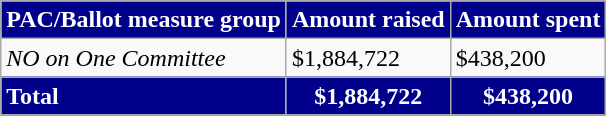<table class="wikitable">
<tr>
<th valign="bottom" style="background-color:#00008B; color: white;">PAC/Ballot measure group</th>
<th valign="bottom" style="background-color:#00008B; color: white;">Amount raised</th>
<th valign="bottom" style="background-color:#00008B; color: white;">Amount spent</th>
</tr>
<tr>
<td><em>NO on One Committee</em></td>
<td>$1,884,722</td>
<td>$438,200</td>
</tr>
<tr>
<td style="background-color:#00008B; color: white;"><strong>Total</strong></td>
<td style="background-color:#00008B; color: white;" align="center"><strong> $1,884,722</strong></td>
<td style="background-color:#00008B; color: white;" align="center"><strong> $438,200</strong></td>
</tr>
<tr>
</tr>
</table>
